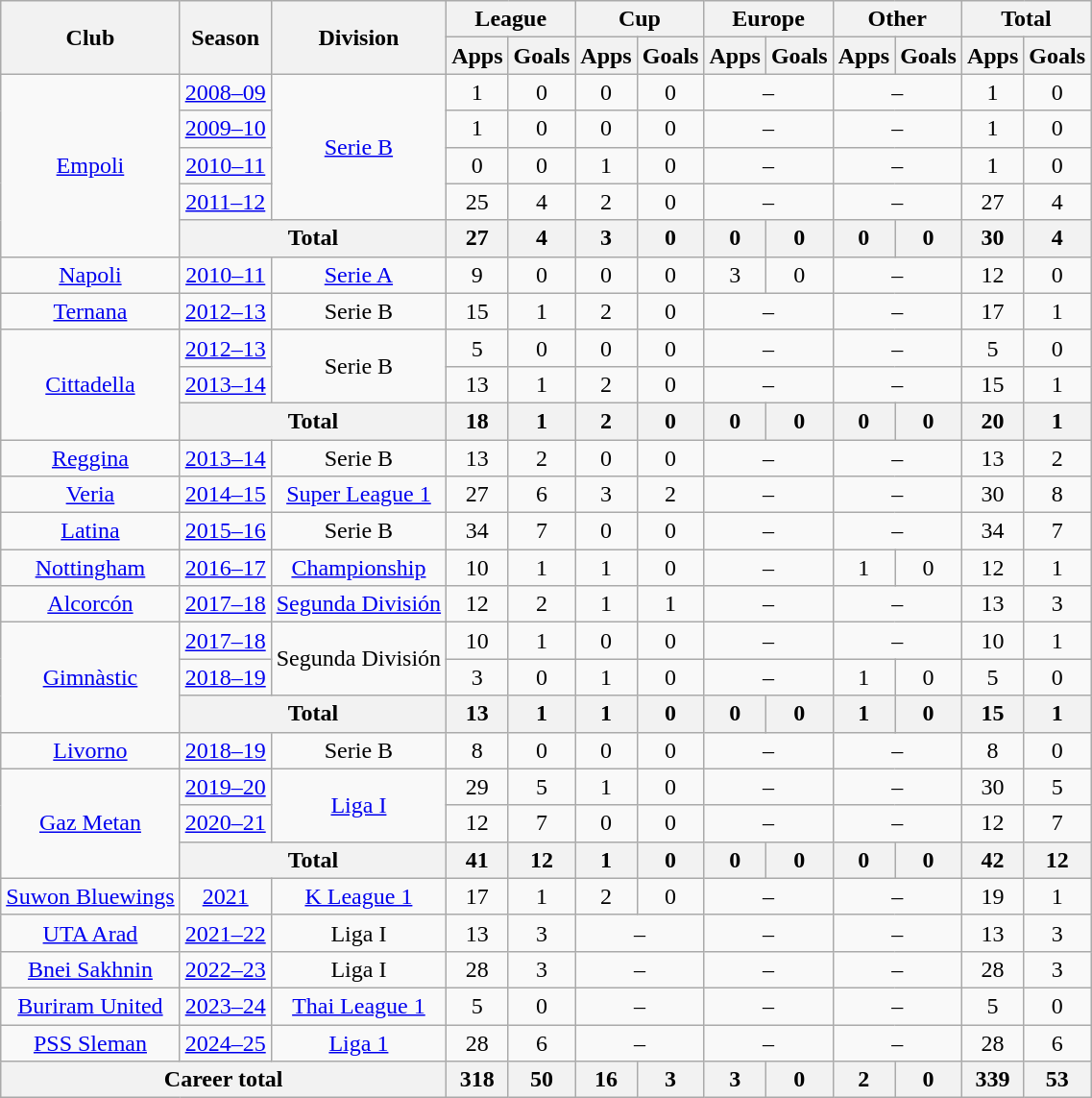<table class="wikitable" style="text-align:center">
<tr>
<th rowspan="2">Club</th>
<th rowspan="2">Season</th>
<th rowspan="2">Division</th>
<th colspan="2">League</th>
<th colspan="2">Cup</th>
<th colspan="2">Europe</th>
<th colspan="2">Other</th>
<th colspan="2">Total</th>
</tr>
<tr>
<th>Apps</th>
<th>Goals</th>
<th>Apps</th>
<th>Goals</th>
<th>Apps</th>
<th>Goals</th>
<th>Apps</th>
<th>Goals</th>
<th>Apps</th>
<th>Goals</th>
</tr>
<tr>
<td rowspan="5"><a href='#'>Empoli</a></td>
<td><a href='#'>2008–09</a></td>
<td rowspan="4"><a href='#'>Serie B</a></td>
<td>1</td>
<td>0</td>
<td>0</td>
<td>0</td>
<td colspan="2">–</td>
<td colspan="2">–</td>
<td>1</td>
<td>0</td>
</tr>
<tr>
<td><a href='#'>2009–10</a></td>
<td>1</td>
<td>0</td>
<td>0</td>
<td>0</td>
<td colspan="2">–</td>
<td colspan="2">–</td>
<td>1</td>
<td>0</td>
</tr>
<tr>
<td><a href='#'>2010–11</a></td>
<td>0</td>
<td>0</td>
<td>1</td>
<td>0</td>
<td colspan="2">–</td>
<td colspan="2">–</td>
<td>1</td>
<td>0</td>
</tr>
<tr>
<td><a href='#'>2011–12</a></td>
<td>25</td>
<td>4</td>
<td>2</td>
<td>0</td>
<td colspan="2">–</td>
<td colspan="2">–</td>
<td>27</td>
<td>4</td>
</tr>
<tr>
<th colspan="2">Total</th>
<th>27</th>
<th>4</th>
<th>3</th>
<th>0</th>
<th>0</th>
<th>0</th>
<th>0</th>
<th>0</th>
<th>30</th>
<th>4</th>
</tr>
<tr>
<td><a href='#'>Napoli</a></td>
<td><a href='#'>2010–11</a></td>
<td><a href='#'>Serie A</a></td>
<td>9</td>
<td>0</td>
<td>0</td>
<td>0</td>
<td>3</td>
<td>0</td>
<td colspan="2">–</td>
<td>12</td>
<td>0</td>
</tr>
<tr>
<td><a href='#'>Ternana</a></td>
<td><a href='#'>2012–13</a></td>
<td>Serie B</td>
<td>15</td>
<td>1</td>
<td>2</td>
<td>0</td>
<td colspan="2">–</td>
<td colspan="2">–</td>
<td>17</td>
<td>1</td>
</tr>
<tr>
<td rowspan="3"><a href='#'>Cittadella</a></td>
<td><a href='#'>2012–13</a></td>
<td rowspan="2">Serie B</td>
<td>5</td>
<td>0</td>
<td>0</td>
<td>0</td>
<td colspan="2">–</td>
<td colspan="2">–</td>
<td>5</td>
<td>0</td>
</tr>
<tr>
<td><a href='#'>2013–14</a></td>
<td>13</td>
<td>1</td>
<td>2</td>
<td>0</td>
<td colspan="2">–</td>
<td colspan="2">–</td>
<td>15</td>
<td>1</td>
</tr>
<tr>
<th colspan="2">Total</th>
<th>18</th>
<th>1</th>
<th>2</th>
<th>0</th>
<th>0</th>
<th>0</th>
<th>0</th>
<th>0</th>
<th>20</th>
<th>1</th>
</tr>
<tr>
<td><a href='#'>Reggina</a></td>
<td><a href='#'>2013–14</a></td>
<td>Serie B</td>
<td>13</td>
<td>2</td>
<td>0</td>
<td>0</td>
<td colspan="2">–</td>
<td colspan="2">–</td>
<td>13</td>
<td>2</td>
</tr>
<tr>
<td><a href='#'>Veria</a></td>
<td><a href='#'>2014–15</a></td>
<td><a href='#'>Super League 1</a></td>
<td>27</td>
<td>6</td>
<td>3</td>
<td>2</td>
<td colspan="2">–</td>
<td colspan="2">–</td>
<td>30</td>
<td>8</td>
</tr>
<tr>
<td><a href='#'>Latina</a></td>
<td><a href='#'>2015–16</a></td>
<td>Serie B</td>
<td>34</td>
<td>7</td>
<td>0</td>
<td>0</td>
<td colspan="2">–</td>
<td colspan="2">–</td>
<td>34</td>
<td>7</td>
</tr>
<tr>
<td><a href='#'>Nottingham</a></td>
<td><a href='#'>2016–17</a></td>
<td><a href='#'>Championship</a></td>
<td>10</td>
<td>1</td>
<td>1</td>
<td>0</td>
<td colspan="2">–</td>
<td>1</td>
<td>0</td>
<td>12</td>
<td>1</td>
</tr>
<tr>
<td><a href='#'>Alcorcón</a></td>
<td><a href='#'>2017–18</a></td>
<td><a href='#'>Segunda División</a></td>
<td>12</td>
<td>2</td>
<td>1</td>
<td>1</td>
<td colspan="2">–</td>
<td colspan="2">–</td>
<td>13</td>
<td>3</td>
</tr>
<tr>
<td rowspan="3"><a href='#'>Gimnàstic</a></td>
<td><a href='#'>2017–18</a></td>
<td rowspan="2">Segunda División</td>
<td>10</td>
<td>1</td>
<td>0</td>
<td>0</td>
<td colspan="2">–</td>
<td colspan="2">–</td>
<td>10</td>
<td>1</td>
</tr>
<tr>
<td><a href='#'>2018–19</a></td>
<td>3</td>
<td>0</td>
<td>1</td>
<td>0</td>
<td colspan="2">–</td>
<td>1</td>
<td>0</td>
<td>5</td>
<td>0</td>
</tr>
<tr>
<th colspan="2">Total</th>
<th>13</th>
<th>1</th>
<th>1</th>
<th>0</th>
<th>0</th>
<th>0</th>
<th>1</th>
<th>0</th>
<th>15</th>
<th>1</th>
</tr>
<tr>
<td><a href='#'>Livorno</a></td>
<td><a href='#'>2018–19</a></td>
<td>Serie B</td>
<td>8</td>
<td>0</td>
<td>0</td>
<td>0</td>
<td colspan="2">–</td>
<td colspan="2">–</td>
<td>8</td>
<td>0</td>
</tr>
<tr>
<td rowspan="3"><a href='#'>Gaz Metan</a></td>
<td><a href='#'>2019–20</a></td>
<td rowspan="2"><a href='#'>Liga I</a></td>
<td>29</td>
<td>5</td>
<td>1</td>
<td>0</td>
<td colspan="2">–</td>
<td colspan="2">–</td>
<td>30</td>
<td>5</td>
</tr>
<tr>
<td><a href='#'>2020–21</a></td>
<td>12</td>
<td>7</td>
<td>0</td>
<td>0</td>
<td colspan="2">–</td>
<td colspan="2">–</td>
<td>12</td>
<td>7</td>
</tr>
<tr>
<th colspan="2">Total</th>
<th>41</th>
<th>12</th>
<th>1</th>
<th>0</th>
<th>0</th>
<th>0</th>
<th>0</th>
<th>0</th>
<th>42</th>
<th>12</th>
</tr>
<tr>
<td><a href='#'>Suwon Bluewings</a></td>
<td><a href='#'>2021</a></td>
<td><a href='#'>K League 1</a></td>
<td>17</td>
<td>1</td>
<td>2</td>
<td>0</td>
<td colspan="2">–</td>
<td colspan="2">–</td>
<td>19</td>
<td>1</td>
</tr>
<tr>
<td><a href='#'>UTA Arad</a></td>
<td><a href='#'>2021–22</a></td>
<td>Liga I</td>
<td>13</td>
<td>3</td>
<td colspan="2">–</td>
<td colspan="2">–</td>
<td colspan="2">–</td>
<td>13</td>
<td>3</td>
</tr>
<tr>
<td><a href='#'>Bnei Sakhnin</a></td>
<td><a href='#'>2022–23</a></td>
<td>Liga I</td>
<td>28</td>
<td>3</td>
<td colspan="2">–</td>
<td colspan="2">–</td>
<td colspan="2">–</td>
<td>28</td>
<td>3</td>
</tr>
<tr>
<td><a href='#'>Buriram United</a></td>
<td><a href='#'>2023–24</a></td>
<td><a href='#'>Thai League 1</a></td>
<td>5</td>
<td>0</td>
<td colspan="2">–</td>
<td colspan="2">–</td>
<td colspan="2">–</td>
<td>5</td>
<td>0</td>
</tr>
<tr>
<td><a href='#'>PSS Sleman</a></td>
<td><a href='#'>2024–25</a></td>
<td><a href='#'>Liga 1</a></td>
<td>28</td>
<td>6</td>
<td colspan="2">–</td>
<td colspan="2">–</td>
<td colspan="2">–</td>
<td>28</td>
<td>6</td>
</tr>
<tr>
<th colspan="3">Career total</th>
<th>318</th>
<th>50</th>
<th>16</th>
<th>3</th>
<th>3</th>
<th>0</th>
<th>2</th>
<th>0</th>
<th>339</th>
<th>53</th>
</tr>
</table>
